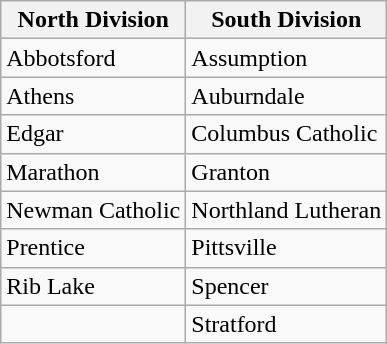<table class="wikitable">
<tr>
<th>North Division</th>
<th>South Division</th>
</tr>
<tr>
<td>Abbotsford</td>
<td>Assumption</td>
</tr>
<tr>
<td>Athens</td>
<td>Auburndale</td>
</tr>
<tr>
<td>Edgar</td>
<td>Columbus Catholic</td>
</tr>
<tr>
<td>Marathon</td>
<td>Granton</td>
</tr>
<tr>
<td>Newman Catholic</td>
<td>Northland Lutheran</td>
</tr>
<tr>
<td>Prentice</td>
<td>Pittsville</td>
</tr>
<tr>
<td>Rib Lake</td>
<td>Spencer</td>
</tr>
<tr>
<td></td>
<td>Stratford</td>
</tr>
</table>
